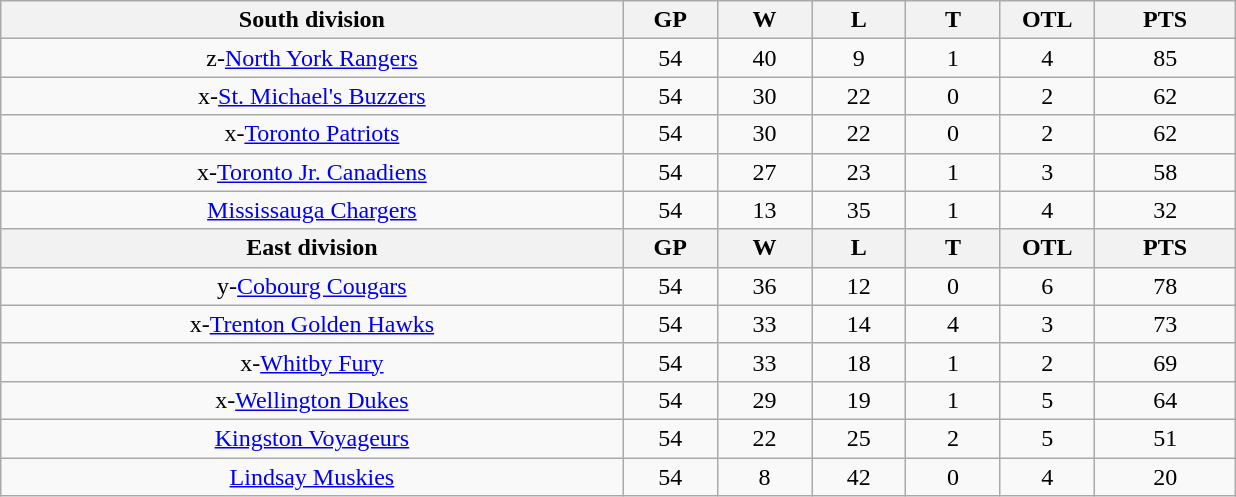<table class="wikitable" style="text-align:center">
<tr>
<th bgcolor="#DDDDFF" width="33%">South division</th>
<th bgcolor="#DDDDFF" width="5%">GP</th>
<th bgcolor="#DDDDFF" width="5%">W</th>
<th bgcolor="#DDDDFF" width="5%">L</th>
<th bgcolor="#DDDDFF" width="5%">T</th>
<th bgcolor="#DDDDFF" width="5%">OTL</th>
<th bgcolor="#DDDDFF" width="7.5%">PTS</th>
</tr>
<tr>
<td>z-<a href='#'>North York Rangers</a></td>
<td>54</td>
<td>40</td>
<td>9</td>
<td>1</td>
<td>4</td>
<td>85</td>
</tr>
<tr>
<td>x-<a href='#'>St. Michael's Buzzers</a></td>
<td>54</td>
<td>30</td>
<td>22</td>
<td>0</td>
<td>2</td>
<td>62</td>
</tr>
<tr>
<td>x-<a href='#'>Toronto Patriots</a></td>
<td>54</td>
<td>30</td>
<td>22</td>
<td>0</td>
<td>2</td>
<td>62</td>
</tr>
<tr>
<td>x-<a href='#'>Toronto Jr. Canadiens</a></td>
<td>54</td>
<td>27</td>
<td>23</td>
<td>1</td>
<td>3</td>
<td>58</td>
</tr>
<tr>
<td><a href='#'>Mississauga Chargers</a></td>
<td>54</td>
<td>13</td>
<td>35</td>
<td>1</td>
<td>4</td>
<td>32</td>
</tr>
<tr>
<th bgcolor="#DDDDFF" width="33%">East division</th>
<th bgcolor="#DDDDFF" width="5%">GP</th>
<th bgcolor="#DDDDFF" width="5%">W</th>
<th bgcolor="#DDDDFF" width="5%">L</th>
<th bgcolor="#DDDDFF" width="5%">T</th>
<th bgcolor="#DDDDFF" width="5%">OTL</th>
<th bgcolor="#DDDDFF" width="7.5%">PTS</th>
</tr>
<tr>
<td>y-<a href='#'>Cobourg Cougars</a></td>
<td>54</td>
<td>36</td>
<td>12</td>
<td>0</td>
<td>6</td>
<td>78</td>
</tr>
<tr>
<td>x-<a href='#'>Trenton Golden Hawks</a></td>
<td>54</td>
<td>33</td>
<td>14</td>
<td>4</td>
<td>3</td>
<td>73</td>
</tr>
<tr>
<td>x-<a href='#'>Whitby Fury</a></td>
<td>54</td>
<td>33</td>
<td>18</td>
<td>1</td>
<td>2</td>
<td>69</td>
</tr>
<tr>
<td>x-<a href='#'>Wellington Dukes</a></td>
<td>54</td>
<td>29</td>
<td>19</td>
<td>1</td>
<td>5</td>
<td>64</td>
</tr>
<tr>
<td><a href='#'>Kingston Voyageurs</a></td>
<td>54</td>
<td>22</td>
<td>25</td>
<td>2</td>
<td>5</td>
<td>51</td>
</tr>
<tr>
<td><a href='#'>Lindsay Muskies</a></td>
<td>54</td>
<td>8</td>
<td>42</td>
<td>0</td>
<td>4</td>
<td>20</td>
</tr>
</table>
